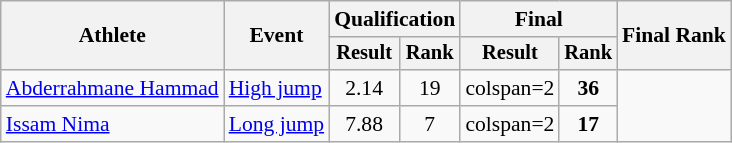<table class="wikitable" style="font-size:90%">
<tr>
<th rowspan="2">Athlete</th>
<th rowspan="2">Event</th>
<th colspan="2">Qualification</th>
<th colspan="2">Final</th>
<th colspan="2" rowspan="2">Final Rank</th>
</tr>
<tr style="font-size:95%">
<th>Result</th>
<th>Rank</th>
<th>Result</th>
<th>Rank</th>
</tr>
<tr align=center>
<td align=left><a href='#'>Abderrahmane Hammad</a></td>
<td align=left><a href='#'>High jump</a></td>
<td>2.14</td>
<td>19</td>
<td>colspan=2 </td>
<td><strong>36</strong></td>
</tr>
<tr align=center>
<td align=left><a href='#'>Issam Nima</a></td>
<td align=left><a href='#'>Long jump</a></td>
<td>7.88</td>
<td>7</td>
<td>colspan=2 </td>
<td><strong>17</strong></td>
</tr>
</table>
